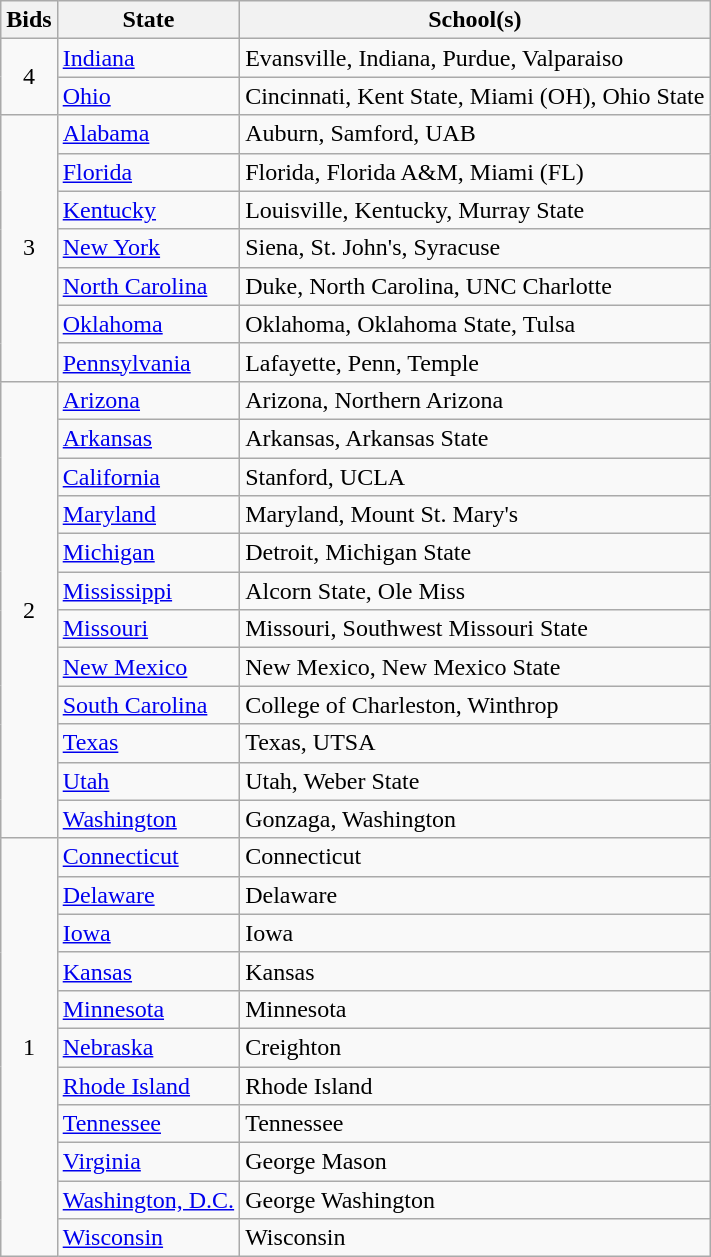<table class="wikitable sortable">
<tr>
<th>Bids</th>
<th>State</th>
<th>School(s)</th>
</tr>
<tr>
<td align="center" rowspan="2">4</td>
<td><a href='#'>Indiana</a></td>
<td>Evansville, Indiana, Purdue, Valparaiso</td>
</tr>
<tr>
<td><a href='#'>Ohio</a></td>
<td>Cincinnati, Kent State, Miami (OH), Ohio State</td>
</tr>
<tr>
<td align="center" rowspan="7">3</td>
<td><a href='#'>Alabama</a></td>
<td>Auburn, Samford, UAB</td>
</tr>
<tr>
<td><a href='#'>Florida</a></td>
<td>Florida, Florida A&M, Miami (FL)</td>
</tr>
<tr>
<td><a href='#'>Kentucky</a></td>
<td>Louisville, Kentucky, Murray State</td>
</tr>
<tr>
<td><a href='#'>New York</a></td>
<td>Siena, St. John's, Syracuse</td>
</tr>
<tr>
<td><a href='#'>North Carolina</a></td>
<td>Duke, North Carolina, UNC Charlotte</td>
</tr>
<tr>
<td><a href='#'>Oklahoma</a></td>
<td>Oklahoma, Oklahoma State, Tulsa</td>
</tr>
<tr>
<td><a href='#'>Pennsylvania</a></td>
<td>Lafayette, Penn, Temple</td>
</tr>
<tr>
<td rowspan="12" align="center">2</td>
<td><a href='#'>Arizona</a></td>
<td>Arizona, Northern Arizona</td>
</tr>
<tr>
<td><a href='#'>Arkansas</a></td>
<td>Arkansas, Arkansas State</td>
</tr>
<tr>
<td><a href='#'>California</a></td>
<td>Stanford, UCLA</td>
</tr>
<tr>
<td><a href='#'>Maryland</a></td>
<td>Maryland, Mount St. Mary's</td>
</tr>
<tr>
<td><a href='#'>Michigan</a></td>
<td>Detroit, Michigan State</td>
</tr>
<tr>
<td><a href='#'>Mississippi</a></td>
<td>Alcorn State, Ole Miss</td>
</tr>
<tr>
<td><a href='#'>Missouri</a></td>
<td>Missouri, Southwest Missouri State</td>
</tr>
<tr>
<td><a href='#'>New Mexico</a></td>
<td>New Mexico, New Mexico State</td>
</tr>
<tr>
<td><a href='#'>South Carolina</a></td>
<td>College of Charleston, Winthrop</td>
</tr>
<tr>
<td><a href='#'>Texas</a></td>
<td>Texas, UTSA</td>
</tr>
<tr>
<td><a href='#'>Utah</a></td>
<td>Utah, Weber State</td>
</tr>
<tr>
<td><a href='#'>Washington</a></td>
<td>Gonzaga, Washington</td>
</tr>
<tr>
<td align="center" rowspan="18">1</td>
<td><a href='#'>Connecticut</a></td>
<td>Connecticut</td>
</tr>
<tr>
<td><a href='#'>Delaware</a></td>
<td>Delaware</td>
</tr>
<tr>
<td><a href='#'>Iowa</a></td>
<td>Iowa</td>
</tr>
<tr>
<td><a href='#'>Kansas</a></td>
<td>Kansas</td>
</tr>
<tr>
<td><a href='#'>Minnesota</a></td>
<td>Minnesota</td>
</tr>
<tr>
<td><a href='#'>Nebraska</a></td>
<td>Creighton</td>
</tr>
<tr>
<td><a href='#'>Rhode Island</a></td>
<td>Rhode Island</td>
</tr>
<tr>
<td><a href='#'>Tennessee</a></td>
<td>Tennessee</td>
</tr>
<tr>
<td><a href='#'>Virginia</a></td>
<td>George Mason</td>
</tr>
<tr>
<td><a href='#'>Washington, D.C.</a></td>
<td>George Washington</td>
</tr>
<tr>
<td><a href='#'>Wisconsin</a></td>
<td>Wisconsin</td>
</tr>
</table>
